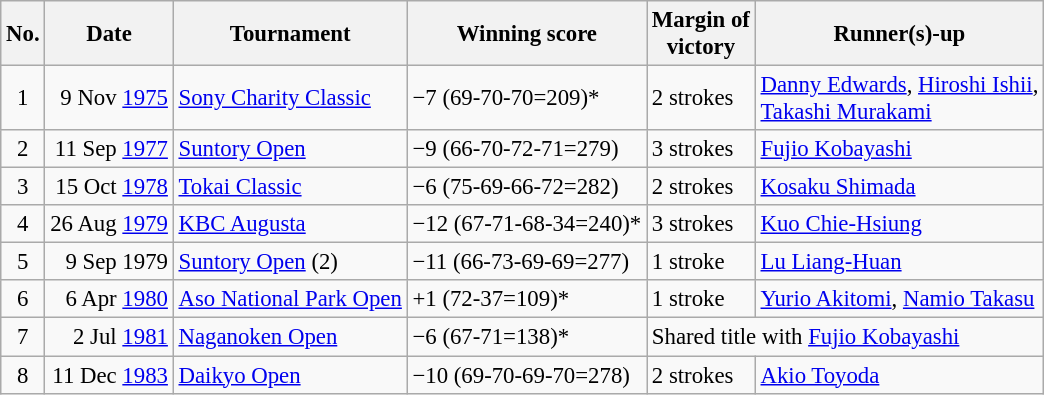<table class="wikitable" style="font-size:95%;">
<tr>
<th>No.</th>
<th>Date</th>
<th>Tournament</th>
<th>Winning score</th>
<th>Margin of<br>victory</th>
<th>Runner(s)-up</th>
</tr>
<tr>
<td align=center>1</td>
<td align=right>9 Nov <a href='#'>1975</a></td>
<td><a href='#'>Sony Charity Classic</a></td>
<td>−7 (69-70-70=209)*</td>
<td>2 strokes</td>
<td> <a href='#'>Danny Edwards</a>,  <a href='#'>Hiroshi Ishii</a>,<br> <a href='#'>Takashi Murakami</a></td>
</tr>
<tr>
<td align=center>2</td>
<td align=right>11 Sep <a href='#'>1977</a></td>
<td><a href='#'>Suntory Open</a></td>
<td>−9 (66-70-72-71=279)</td>
<td>3 strokes</td>
<td> <a href='#'>Fujio Kobayashi</a></td>
</tr>
<tr>
<td align=center>3</td>
<td align=right>15 Oct <a href='#'>1978</a></td>
<td><a href='#'>Tokai Classic</a></td>
<td>−6 (75-69-66-72=282)</td>
<td>2 strokes</td>
<td> <a href='#'>Kosaku Shimada</a></td>
</tr>
<tr>
<td align=center>4</td>
<td align=right>26 Aug <a href='#'>1979</a></td>
<td><a href='#'>KBC Augusta</a></td>
<td>−12 (67-71-68-34=240)*</td>
<td>3 strokes</td>
<td> <a href='#'>Kuo Chie-Hsiung</a></td>
</tr>
<tr>
<td align=center>5</td>
<td align=right>9 Sep 1979</td>
<td><a href='#'>Suntory Open</a> (2)</td>
<td>−11 (66-73-69-69=277)</td>
<td>1 stroke</td>
<td> <a href='#'>Lu Liang-Huan</a></td>
</tr>
<tr>
<td align=center>6</td>
<td align=right>6 Apr <a href='#'>1980</a></td>
<td><a href='#'>Aso National Park Open</a></td>
<td>+1 (72-37=109)*</td>
<td>1 stroke</td>
<td> <a href='#'>Yurio Akitomi</a>,  <a href='#'>Namio Takasu</a></td>
</tr>
<tr>
<td align=center>7</td>
<td align=right>2 Jul <a href='#'>1981</a></td>
<td><a href='#'>Naganoken Open</a></td>
<td>−6 (67-71=138)*</td>
<td colspan=2>Shared title with  <a href='#'>Fujio Kobayashi</a></td>
</tr>
<tr>
<td align=center>8</td>
<td align=right>11 Dec <a href='#'>1983</a></td>
<td><a href='#'>Daikyo Open</a></td>
<td>−10 (69-70-69-70=278)</td>
<td>2 strokes</td>
<td> <a href='#'>Akio Toyoda</a></td>
</tr>
</table>
